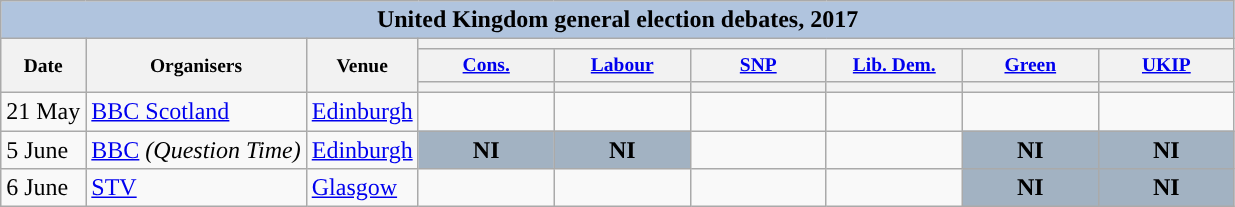<table class="wikitable">
<tr>
<th colspan="9" style="background:#B0C4DE">United Kingdom general election debates, 2017</th>
</tr>
<tr style="font-size:small;">
<th rowspan="3">Date</th>
<th rowspan="3">Organisers</th>
<th rowspan="3">Venue</th>
<th colspan="6" scope="col">       </th>
</tr>
<tr style="font-size:small;">
<th scope="col" style="width:6.5em;"><a href='#'>Cons.</a></th>
<th scope="col" style="width:6.5em;"><a href='#'>Labour</a></th>
<th scope="col" style="width:6.5em;"><a href='#'>SNP</a></th>
<th scope="col" style="width:6.5em;"><a href='#'>Lib. Dem.</a></th>
<th scope="col" style="width:6.5em;"><a href='#'>Green</a></th>
<th scope="col" style="width:6.5em;"><a href='#'>UKIP</a></th>
</tr>
<tr>
<th style="background:"></th>
<th style="background:"></th>
<th style="background:"></th>
<th style="background:"></th>
<th style="background:"></th>
<th style="background:"></th>
</tr>
<tr>
<td>21 May</td>
<td><a href='#'>BBC Scotland</a></td>
<td><a href='#'>Edinburgh</a></td>
<td></td>
<td></td>
<td></td>
<td></td>
<td></td>
<td></td>
</tr>
<tr>
<td>5 June</td>
<td><a href='#'>BBC</a> <em>(Question Time)</em></td>
<td><a href='#'>Edinburgh</a></td>
<td style="background:#A2B2C2; color:black; text-align:center;"><strong>NI</strong></td>
<td style="background:#A2B2C2; color:black; text-align:center;"><strong>NI</strong></td>
<td></td>
<td></td>
<td style="background:#A2B2C2; color:black; text-align:center;"><strong>NI</strong></td>
<td style="background:#A2B2C2; color:black; text-align:center;"><strong>NI</strong></td>
</tr>
<tr>
<td>6 June</td>
<td><a href='#'>STV</a></td>
<td><a href='#'>Glasgow</a></td>
<td></td>
<td></td>
<td></td>
<td></td>
<td style="background:#A2B2C2; color:black; text-align:center;"><strong>NI</strong></td>
<td style="background:#A2B2C2; color:black; text-align:center;"><strong>NI</strong></td>
</tr>
</table>
